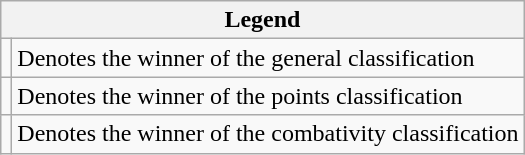<table class="wikitable">
<tr>
<th colspan="2">Legend</th>
</tr>
<tr>
<td></td>
<td>Denotes the winner of the general classification</td>
</tr>
<tr>
<td></td>
<td>Denotes the winner of the points classification</td>
</tr>
<tr>
<td></td>
<td>Denotes the winner of the combativity classification</td>
</tr>
</table>
